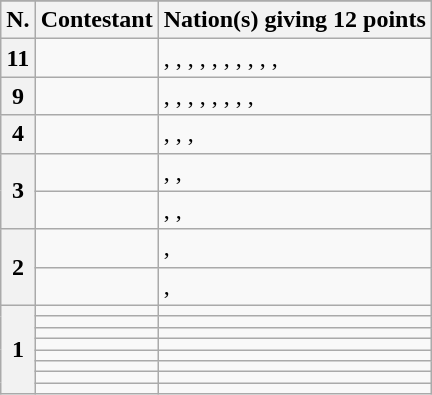<table class="wikitable plainrowheaders">
<tr>
</tr>
<tr>
<th scope="col">N.</th>
<th scope="col">Contestant</th>
<th scope="col">Nation(s) giving 12 points</th>
</tr>
<tr>
<th scope="row">11</th>
<td></td>
<td>, , , , , , , <strong></strong>, <strong></strong>, , </td>
</tr>
<tr>
<th scope="row">9</th>
<td></td>
<td><strong></strong>, , , , , , , <strong></strong>, </td>
</tr>
<tr>
<th scope="row">4</th>
<td></td>
<td><strong></strong>, <strong></strong>, , </td>
</tr>
<tr>
<th scope="row" rowspan="2">3</th>
<td></td>
<td>, <strong></strong>, </td>
</tr>
<tr>
<td></td>
<td>, , </td>
</tr>
<tr>
<th scope="row" rowspan="2">2</th>
<td></td>
<td><strong></strong>, </td>
</tr>
<tr>
<td></td>
<td>, </td>
</tr>
<tr>
<th scope="row" rowspan="8">1</th>
<td></td>
<td></td>
</tr>
<tr>
<td></td>
<td></td>
</tr>
<tr>
<td></td>
<td></td>
</tr>
<tr>
<td></td>
<td></td>
</tr>
<tr>
<td></td>
<td></td>
</tr>
<tr>
<td></td>
<td></td>
</tr>
<tr>
<td></td>
<td></td>
</tr>
<tr>
<td></td>
<td></td>
</tr>
</table>
